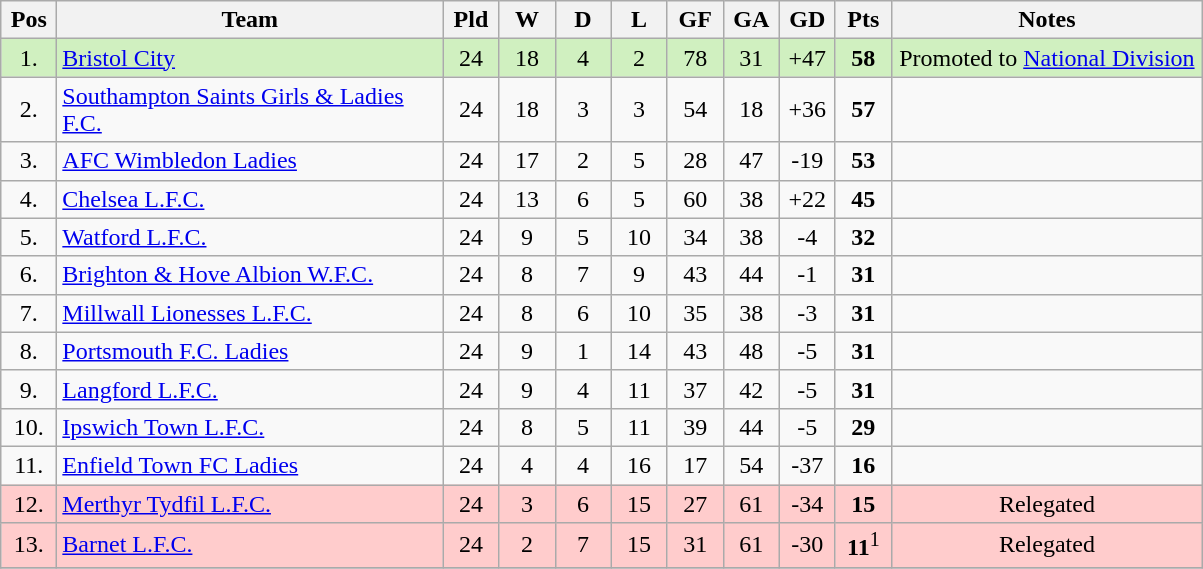<table class="wikitable" style="text-align:center;">
<tr>
<th width=30 abbr="Position">Pos</th>
<th width=250>Team</th>
<th width=30 abbr="Played">Pld</th>
<th width=30 abbr="Won">W</th>
<th width=30 abbr="Drawn">D</th>
<th width=30 abbr="Lost">L</th>
<th width=30 abbr="Goals for">GF</th>
<th width=30 abbr="Goals against">GA</th>
<th width=30 abbr="Goal difference">GD</th>
<th width=30 abbr="Points">Pts</th>
<th width=200>Notes</th>
</tr>
<tr bgcolor="D0F0C0">
<td>1.</td>
<td align="left"><a href='#'>Bristol City</a></td>
<td>24</td>
<td>18</td>
<td>4</td>
<td>2</td>
<td>78</td>
<td>31</td>
<td>+47</td>
<td><strong>58</strong></td>
<td>Promoted to <a href='#'>National Division</a></td>
</tr>
<tr>
<td>2.</td>
<td align="left"><a href='#'>Southampton Saints Girls & Ladies F.C.</a></td>
<td>24</td>
<td>18</td>
<td>3</td>
<td>3</td>
<td>54</td>
<td>18</td>
<td>+36</td>
<td><strong>57</strong></td>
<td></td>
</tr>
<tr>
<td>3.</td>
<td align="left"><a href='#'>AFC Wimbledon Ladies</a></td>
<td>24</td>
<td>17</td>
<td>2</td>
<td>5</td>
<td>28</td>
<td>47</td>
<td>-19</td>
<td><strong>53</strong></td>
<td></td>
</tr>
<tr>
<td>4.</td>
<td align="left"><a href='#'>Chelsea L.F.C.</a></td>
<td>24</td>
<td>13</td>
<td>6</td>
<td>5</td>
<td>60</td>
<td>38</td>
<td>+22</td>
<td><strong>45</strong></td>
<td></td>
</tr>
<tr>
<td>5.</td>
<td align="left"><a href='#'>Watford L.F.C.</a></td>
<td>24</td>
<td>9</td>
<td>5</td>
<td>10</td>
<td>34</td>
<td>38</td>
<td>-4</td>
<td><strong>32</strong></td>
<td></td>
</tr>
<tr>
<td>6.</td>
<td align="left"><a href='#'>Brighton & Hove Albion W.F.C.</a></td>
<td>24</td>
<td>8</td>
<td>7</td>
<td>9</td>
<td>43</td>
<td>44</td>
<td>-1</td>
<td><strong>31</strong></td>
<td></td>
</tr>
<tr>
<td>7.</td>
<td align="left"><a href='#'>Millwall Lionesses L.F.C.</a></td>
<td>24</td>
<td>8</td>
<td>6</td>
<td>10</td>
<td>35</td>
<td>38</td>
<td>-3</td>
<td><strong>31</strong></td>
<td></td>
</tr>
<tr>
<td>8.</td>
<td align="left"><a href='#'>Portsmouth F.C. Ladies</a></td>
<td>24</td>
<td>9</td>
<td>1</td>
<td>14</td>
<td>43</td>
<td>48</td>
<td>-5</td>
<td><strong>31</strong></td>
<td></td>
</tr>
<tr>
<td>9.</td>
<td align="left"><a href='#'>Langford L.F.C.</a></td>
<td>24</td>
<td>9</td>
<td>4</td>
<td>11</td>
<td>37</td>
<td>42</td>
<td>-5</td>
<td><strong>31</strong></td>
<td></td>
</tr>
<tr>
<td>10.</td>
<td align="left"><a href='#'>Ipswich Town L.F.C.</a></td>
<td>24</td>
<td>8</td>
<td>5</td>
<td>11</td>
<td>39</td>
<td>44</td>
<td>-5</td>
<td><strong>29</strong></td>
<td></td>
</tr>
<tr>
<td>11.</td>
<td align="left"><a href='#'>Enfield Town FC Ladies</a></td>
<td>24</td>
<td>4</td>
<td>4</td>
<td>16</td>
<td>17</td>
<td>54</td>
<td>-37</td>
<td><strong>16</strong></td>
<td></td>
</tr>
<tr bgcolor="FFCCCC">
<td>12.</td>
<td align="left"><a href='#'>Merthyr Tydfil L.F.C.</a></td>
<td>24</td>
<td>3</td>
<td>6</td>
<td>15</td>
<td>27</td>
<td>61</td>
<td>-34</td>
<td><strong>15</strong></td>
<td>Relegated</td>
</tr>
<tr bgcolor="FFCCCC">
<td>13.</td>
<td align="left"><a href='#'>Barnet L.F.C.</a></td>
<td>24</td>
<td>2</td>
<td>7</td>
<td>15</td>
<td>31</td>
<td>61</td>
<td>-30</td>
<td><strong>11</strong><sup>1</sup></td>
<td>Relegated</td>
</tr>
<tr>
</tr>
</table>
